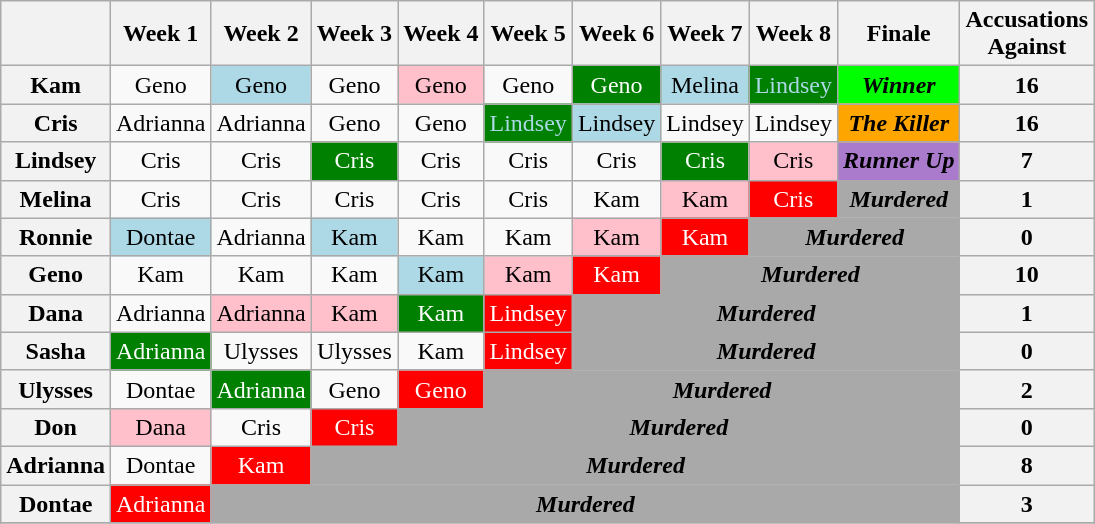<table class="wikitable" style="text-align:center;">
<tr>
<th></th>
<th>Week 1</th>
<th>Week 2</th>
<th>Week 3</th>
<th>Week 4</th>
<th>Week 5</th>
<th>Week 6</th>
<th>Week 7</th>
<th>Week 8</th>
<th>Finale</th>
<th>Accusations<br>Against</th>
</tr>
<tr>
<th>Kam</th>
<td>Geno</td>
<td style="background:lightblue;">Geno</td>
<td>Geno</td>
<td style="background:pink;">Geno</td>
<td>Geno</td>
<td style="background:green;color:white">Geno</td>
<td style="background:lightblue;">Melina</td>
<td style="background:green; color:lightblue">Lindsey</td>
<td style="background:lime;"><strong><em>Winner</em></strong></td>
<th>16</th>
</tr>
<tr>
<th>Cris</th>
<td>Adrianna</td>
<td>Adrianna</td>
<td>Geno</td>
<td>Geno</td>
<td style="background:green;color:lightblue;">Lindsey</td>
<td style="background:lightblue;">Lindsey</td>
<td>Lindsey</td>
<td>Lindsey</td>
<td style="background:orange;"><strong><em>The Killer</em></strong></td>
<th>16</th>
</tr>
<tr>
<th>Lindsey</th>
<td>Cris</td>
<td>Cris</td>
<td style="background:green;color:white;">Cris</td>
<td>Cris</td>
<td>Cris</td>
<td>Cris</td>
<td style="background:green;color:white;">Cris</td>
<td style="background:pink;">Cris</td>
<td style="background:#AA7BCC;"><strong><em>Runner Up</em></strong></td>
<th>7</th>
</tr>
<tr>
<th>Melina</th>
<td>Cris</td>
<td>Cris</td>
<td>Cris</td>
<td>Cris</td>
<td>Cris</td>
<td>Kam</td>
<td style="background:pink;">Kam</td>
<td style="background:red;color:white;">Cris</td>
<td style="background:darkgrey;"><strong><em>Murdered</em></strong></td>
<th>1</th>
</tr>
<tr>
<th>Ronnie</th>
<td style="background:lightblue;">Dontae</td>
<td>Adrianna</td>
<td style="background:lightblue;">Kam</td>
<td>Kam</td>
<td>Kam</td>
<td style="background:pink;">Kam</td>
<td style="background:red;color:white;">Kam</td>
<td style="background:darkgrey;" colspan="2"><strong><em>Murdered</em></strong></td>
<th>0</th>
</tr>
<tr>
<th>Geno</th>
<td>Kam</td>
<td>Kam</td>
<td>Kam</td>
<td style="background:lightblue;">Kam</td>
<td style="background:pink;">Kam</td>
<td style="background:red;color:white;">Kam</td>
<td style="background:darkgrey;" colspan="3"><strong><em>Murdered</em></strong></td>
<th>10</th>
</tr>
<tr>
<th>Dana</th>
<td>Adrianna</td>
<td style="background:pink;">Adrianna</td>
<td style="background:pink;">Kam</td>
<td style="background:green;color:white;">Kam</td>
<td style="background:red;color:white;">Lindsey</td>
<td style="background:darkgrey;" colspan="4"><strong><em>Murdered</em></strong></td>
<th>1</th>
</tr>
<tr>
<th>Sasha</th>
<td style="background:green;color:white;">Adrianna</td>
<td>Ulysses</td>
<td>Ulysses</td>
<td>Kam</td>
<td style="background:red;color:white;">Lindsey</td>
<td style="background:darkgrey;" colspan="4"><strong><em>Murdered</em></strong></td>
<th>0</th>
</tr>
<tr>
<th>Ulysses</th>
<td>Dontae</td>
<td style="background:green;color:white;">Adrianna</td>
<td>Geno</td>
<td style="background:red;color:white;">Geno</td>
<td style="background: Darkgrey;" colspan="5"><strong><em>Murdered</em></strong></td>
<th>2</th>
</tr>
<tr>
<th>Don</th>
<td style="background:pink;">Dana</td>
<td>Cris</td>
<td style="background:red;color:white;">Cris</td>
<td style="background:darkgrey;" colspan="6"><strong><em>Murdered</em></strong></td>
<th>0</th>
</tr>
<tr>
<th>Adrianna</th>
<td>Dontae</td>
<td style="background:red;color:white;">Kam</td>
<td style="background:darkgrey;" colspan="7"><strong><em>Murdered</em></strong></td>
<th>8</th>
</tr>
<tr>
<th>Dontae</th>
<td style="background:red;color:white;">Adrianna</td>
<td style="background:darkgrey;" colspan="8"><strong><em>Murdered</em></strong></td>
<th>3</th>
</tr>
<tr>
</tr>
</table>
